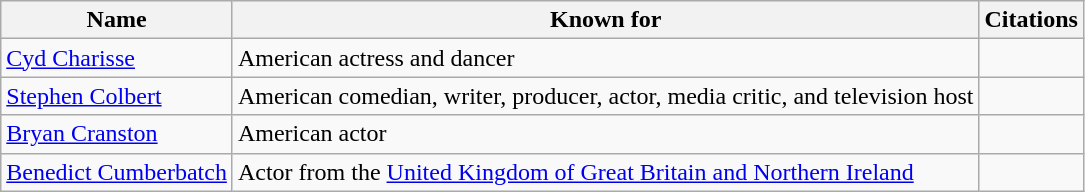<table class="wikitable">
<tr>
<th>Name</th>
<th>Known for</th>
<th>Citations</th>
</tr>
<tr>
<td><a href='#'>Cyd Charisse</a></td>
<td>American actress and dancer</td>
<td></td>
</tr>
<tr>
<td><a href='#'>Stephen Colbert</a></td>
<td>American comedian, writer, producer, actor, media critic, and television host</td>
<td></td>
</tr>
<tr>
<td><a href='#'>Bryan Cranston</a></td>
<td>American actor</td>
<td></td>
</tr>
<tr>
<td><a href='#'>Benedict Cumberbatch</a></td>
<td>Actor from the <a href='#'>United Kingdom of Great Britain and Northern Ireland</a></td>
<td></td>
</tr>
</table>
